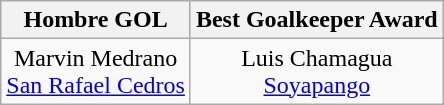<table class="wikitable" style="margin: 0 auto;">
<tr>
<th>Hombre GOL</th>
<th>Best Goalkeeper Award</th>
</tr>
<tr>
<td align=center> Marvin Medrano <br><a href='#'>San Rafael Cedros</a></td>
<td align=center> Luis Chamagua <br><a href='#'>Soyapango</a></td>
</tr>
</table>
